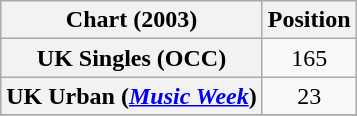<table class="wikitable plainrowheaders" style="text-align:center">
<tr>
<th scope="col">Chart (2003)</th>
<th scope="col">Position</th>
</tr>
<tr>
<th scope="row">UK Singles (OCC)</th>
<td>165</td>
</tr>
<tr>
<th scope="row">UK Urban (<em><a href='#'>Music Week</a></em>)</th>
<td>23</td>
</tr>
<tr>
</tr>
</table>
